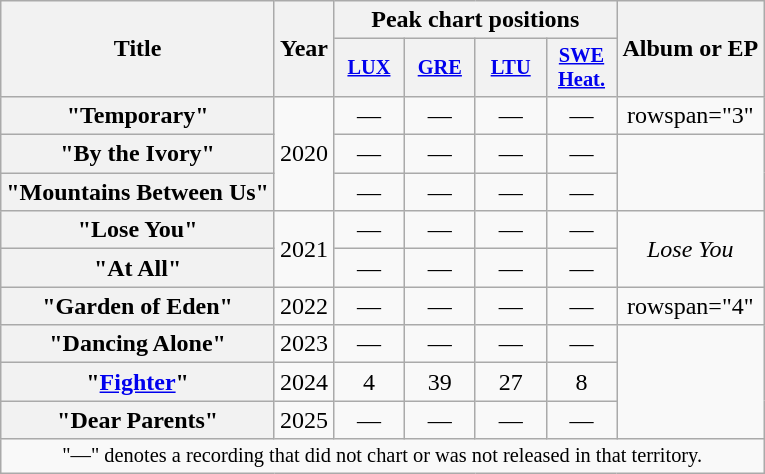<table class="wikitable plainrowheaders" style="text-align:center;">
<tr>
<th scope="col" rowspan="2">Title</th>
<th scope="col" rowspan="2">Year</th>
<th scope="col" colspan="4">Peak chart positions</th>
<th scope="col" rowspan="2">Album or EP</th>
</tr>
<tr>
<th scope="col" style="width:3em;font-size:85%;"><a href='#'>LUX</a><br></th>
<th scope="col" style="width:3em;font-size:85%;"><a href='#'>GRE</a><br></th>
<th scope="col" style="width:3em;font-size:85%;"><a href='#'>LTU</a><br></th>
<th scope="col" style="width:3em;font-size:85%;"><a href='#'>SWE<br>Heat.</a><br></th>
</tr>
<tr>
<th scope="row">"Temporary"</th>
<td rowspan="3">2020</td>
<td>—</td>
<td>—</td>
<td>—</td>
<td>—</td>
<td>rowspan="3" </td>
</tr>
<tr>
<th scope="row">"By the Ivory"</th>
<td>—</td>
<td>—</td>
<td>—</td>
<td>—</td>
</tr>
<tr>
<th scope="row">"Mountains Between Us"</th>
<td>—</td>
<td>—</td>
<td>—</td>
<td>—</td>
</tr>
<tr>
<th scope="row">"Lose You"</th>
<td rowspan="2">2021</td>
<td>—</td>
<td>—</td>
<td>—</td>
<td>—</td>
<td rowspan="2"><em>Lose You</em></td>
</tr>
<tr>
<th scope="row">"At All"</th>
<td>—</td>
<td>—</td>
<td>—</td>
<td>—</td>
</tr>
<tr>
<th scope="row">"Garden of Eden"<br></th>
<td>2022</td>
<td>—</td>
<td>—</td>
<td>—</td>
<td>—</td>
<td>rowspan="4" </td>
</tr>
<tr>
<th scope="row">"Dancing Alone"</th>
<td>2023</td>
<td>—</td>
<td>—</td>
<td>—</td>
<td>—</td>
</tr>
<tr>
<th scope="row">"<a href='#'>Fighter</a>"</th>
<td>2024</td>
<td>4</td>
<td>39</td>
<td>27</td>
<td>8</td>
</tr>
<tr>
<th scope="row">"Dear Parents"</th>
<td>2025</td>
<td>—</td>
<td>—</td>
<td>—</td>
<td>—</td>
</tr>
<tr>
<td colspan="7" style="font-size:85%">"—" denotes a recording that did not chart or was not released in that territory.</td>
</tr>
</table>
